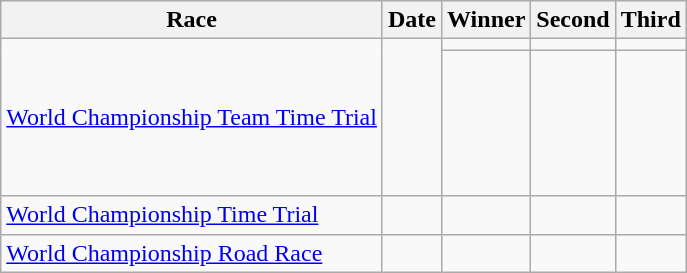<table class="wikitable sortable">
<tr>
<th>Race</th>
<th>Date</th>
<th>Winner</th>
<th>Second</th>
<th>Third</th>
</tr>
<tr>
<td rowspan=2><a href='#'>World Championship Team Time Trial</a></td>
<td rowspan=2></td>
<td> </td>
<td> </td>
<td> </td>
</tr>
<tr>
<td><br><br><br><br><br></td>
<td><br><br><br><br><br></td>
<td><br><br><br><br><br></td>
</tr>
<tr>
<td><a href='#'>World Championship Time Trial</a></td>
<td></td>
<td></td>
<td></td>
<td></td>
</tr>
<tr>
<td><a href='#'>World Championship Road Race</a></td>
<td></td>
<td></td>
<td></td>
<td></td>
</tr>
</table>
